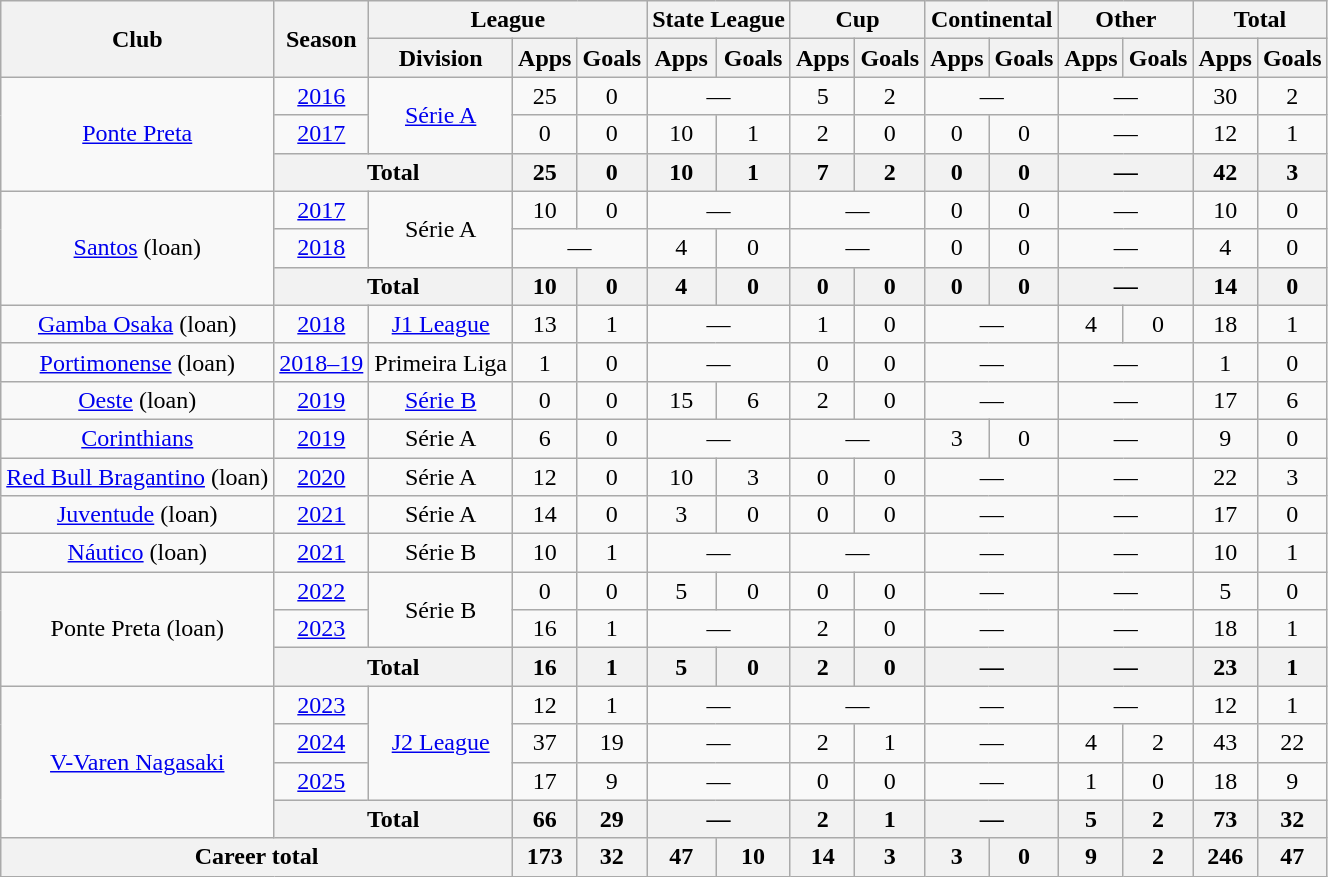<table class="wikitable" style="text-align: center;">
<tr>
<th rowspan="2">Club</th>
<th rowspan="2">Season</th>
<th colspan="3">League</th>
<th colspan="2">State League</th>
<th colspan="2">Cup</th>
<th colspan="2">Continental</th>
<th colspan="2">Other</th>
<th colspan="2">Total</th>
</tr>
<tr>
<th>Division</th>
<th>Apps</th>
<th>Goals</th>
<th>Apps</th>
<th>Goals</th>
<th>Apps</th>
<th>Goals</th>
<th>Apps</th>
<th>Goals</th>
<th>Apps</th>
<th>Goals</th>
<th>Apps</th>
<th>Goals</th>
</tr>
<tr>
<td rowspan="3" valign="center"><a href='#'>Ponte Preta</a></td>
<td><a href='#'>2016</a></td>
<td rowspan="2"><a href='#'>Série A</a></td>
<td>25</td>
<td>0</td>
<td colspan="2">—</td>
<td>5</td>
<td>2</td>
<td colspan="2">—</td>
<td colspan="2">—</td>
<td>30</td>
<td>2</td>
</tr>
<tr>
<td><a href='#'>2017</a></td>
<td>0</td>
<td>0</td>
<td>10</td>
<td>1</td>
<td>2</td>
<td>0</td>
<td>0</td>
<td>0</td>
<td colspan="2">—</td>
<td>12</td>
<td>1</td>
</tr>
<tr>
<th colspan="2">Total</th>
<th>25</th>
<th>0</th>
<th>10</th>
<th>1</th>
<th>7</th>
<th>2</th>
<th>0</th>
<th>0</th>
<th colspan="2">—</th>
<th>42</th>
<th>3</th>
</tr>
<tr>
<td rowspan="3" valign="center"><a href='#'>Santos</a> (loan)</td>
<td><a href='#'>2017</a></td>
<td rowspan="2">Série A</td>
<td>10</td>
<td>0</td>
<td colspan="2">—</td>
<td colspan="2">—</td>
<td>0</td>
<td>0</td>
<td colspan="2">—</td>
<td>10</td>
<td>0</td>
</tr>
<tr>
<td><a href='#'>2018</a></td>
<td colspan="2">—</td>
<td>4</td>
<td>0</td>
<td colspan="2">—</td>
<td>0</td>
<td>0</td>
<td colspan="2">—</td>
<td>4</td>
<td>0</td>
</tr>
<tr>
<th colspan="2">Total</th>
<th>10</th>
<th>0</th>
<th>4</th>
<th>0</th>
<th>0</th>
<th>0</th>
<th>0</th>
<th>0</th>
<th colspan="2">—</th>
<th>14</th>
<th>0</th>
</tr>
<tr>
<td valign="center"><a href='#'>Gamba Osaka</a> (loan)</td>
<td><a href='#'>2018</a></td>
<td><a href='#'>J1 League</a></td>
<td>13</td>
<td>1</td>
<td colspan="2">—</td>
<td>1</td>
<td>0</td>
<td colspan="2">—</td>
<td>4</td>
<td>0</td>
<td>18</td>
<td>1</td>
</tr>
<tr>
<td valign="center"><a href='#'>Portimonense</a> (loan)</td>
<td><a href='#'>2018–19</a></td>
<td>Primeira Liga</td>
<td>1</td>
<td>0</td>
<td colspan="2">—</td>
<td>0</td>
<td>0</td>
<td colspan="2">—</td>
<td colspan="2">—</td>
<td>1</td>
<td>0</td>
</tr>
<tr>
<td valign="center"><a href='#'>Oeste</a> (loan)</td>
<td><a href='#'>2019</a></td>
<td><a href='#'>Série B</a></td>
<td>0</td>
<td>0</td>
<td>15</td>
<td>6</td>
<td>2</td>
<td>0</td>
<td colspan="2">—</td>
<td colspan="2">—</td>
<td>17</td>
<td>6</td>
</tr>
<tr>
<td valign="center"><a href='#'>Corinthians</a></td>
<td><a href='#'>2019</a></td>
<td>Série A</td>
<td>6</td>
<td>0</td>
<td colspan="2">—</td>
<td colspan="2">—</td>
<td>3</td>
<td>0</td>
<td colspan="2">—</td>
<td>9</td>
<td>0</td>
</tr>
<tr>
<td valign="center"><a href='#'>Red Bull Bragantino</a> (loan)</td>
<td><a href='#'>2020</a></td>
<td>Série A</td>
<td>12</td>
<td>0</td>
<td>10</td>
<td>3</td>
<td>0</td>
<td>0</td>
<td colspan="2">—</td>
<td colspan="2">—</td>
<td>22</td>
<td>3</td>
</tr>
<tr>
<td><a href='#'>Juventude</a> (loan)</td>
<td><a href='#'>2021</a></td>
<td>Série A</td>
<td>14</td>
<td>0</td>
<td>3</td>
<td>0</td>
<td>0</td>
<td>0</td>
<td colspan="2">—</td>
<td colspan="2">—</td>
<td>17</td>
<td>0</td>
</tr>
<tr>
<td><a href='#'>Náutico</a> (loan)</td>
<td><a href='#'>2021</a></td>
<td>Série B</td>
<td>10</td>
<td>1</td>
<td colspan="2">—</td>
<td colspan="2">—</td>
<td colspan="2">—</td>
<td colspan="2">—</td>
<td>10</td>
<td>1</td>
</tr>
<tr>
<td rowspan="3">Ponte Preta (loan)</td>
<td><a href='#'>2022</a></td>
<td rowspan="2">Série B</td>
<td>0</td>
<td>0</td>
<td>5</td>
<td>0</td>
<td>0</td>
<td>0</td>
<td colspan="2">—</td>
<td colspan="2">—</td>
<td>5</td>
<td>0</td>
</tr>
<tr>
<td><a href='#'>2023</a></td>
<td>16</td>
<td>1</td>
<td colspan="2">—</td>
<td>2</td>
<td>0</td>
<td colspan="2">—</td>
<td colspan="2">—</td>
<td>18</td>
<td>1</td>
</tr>
<tr>
<th colspan="2">Total</th>
<th>16</th>
<th>1</th>
<th>5</th>
<th>0</th>
<th>2</th>
<th>0</th>
<th colspan="2">—</th>
<th colspan="2">—</th>
<th>23</th>
<th>1</th>
</tr>
<tr>
<td rowspan="4"><a href='#'>V-Varen Nagasaki</a></td>
<td><a href='#'>2023</a></td>
<td rowspan="3"><a href='#'>J2 League</a></td>
<td>12</td>
<td>1</td>
<td colspan="2">—</td>
<td colspan="2">—</td>
<td colspan="2">—</td>
<td colspan="2">—</td>
<td>12</td>
<td>1</td>
</tr>
<tr>
<td><a href='#'>2024</a></td>
<td>37</td>
<td>19</td>
<td colspan="2">—</td>
<td>2</td>
<td>1</td>
<td colspan="2">—</td>
<td>4</td>
<td>2</td>
<td>43</td>
<td>22</td>
</tr>
<tr>
<td><a href='#'>2025</a></td>
<td>17</td>
<td>9</td>
<td colspan="2">—</td>
<td>0</td>
<td>0</td>
<td colspan="2">—</td>
<td>1</td>
<td>0</td>
<td>18</td>
<td>9</td>
</tr>
<tr>
<th colspan="2">Total</th>
<th>66</th>
<th>29</th>
<th colspan="2">—</th>
<th>2</th>
<th>1</th>
<th colspan="2">—</th>
<th>5</th>
<th>2</th>
<th>73</th>
<th>32</th>
</tr>
<tr>
<th colspan="3"><strong>Career total</strong></th>
<th>173</th>
<th>32</th>
<th>47</th>
<th>10</th>
<th>14</th>
<th>3</th>
<th>3</th>
<th>0</th>
<th>9</th>
<th>2</th>
<th>246</th>
<th>47</th>
</tr>
</table>
